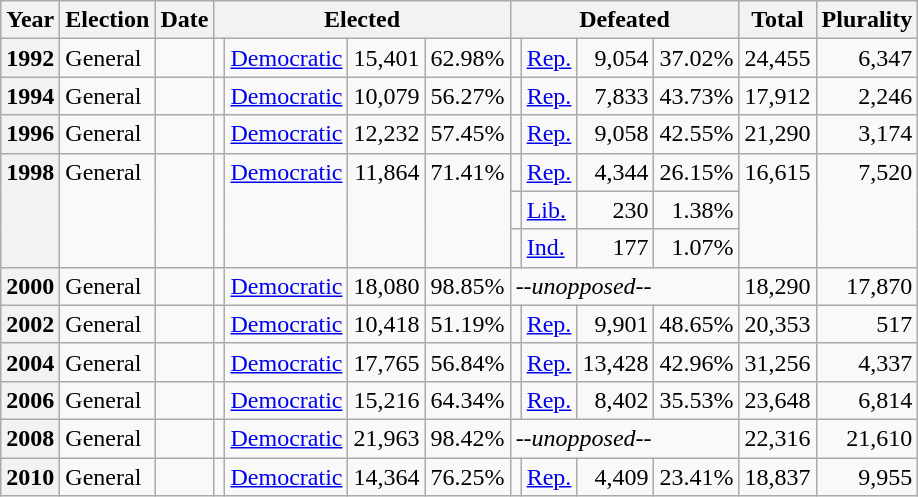<table class=wikitable>
<tr>
<th>Year</th>
<th>Election</th>
<th>Date</th>
<th ! colspan="4">Elected</th>
<th ! colspan="4">Defeated</th>
<th>Total</th>
<th>Plurality</th>
</tr>
<tr>
<th valign="top">1992</th>
<td valign="top">General</td>
<td valign="top"></td>
<td valign="top"></td>
<td valign="top" ><a href='#'>Democratic</a></td>
<td valign="top" align="right">15,401</td>
<td valign="top" align="right">62.98%</td>
<td valign="top"></td>
<td valign="top" ><a href='#'>Rep.</a></td>
<td valign="top" align="right">9,054</td>
<td valign="top" align="right">37.02%</td>
<td valign="top" align="right">24,455</td>
<td valign="top" align="right">6,347</td>
</tr>
<tr>
<th valign="top">1994</th>
<td valign="top">General</td>
<td valign="top"></td>
<td valign="top"></td>
<td valign="top" ><a href='#'>Democratic</a></td>
<td valign="top" align="right">10,079</td>
<td valign="top" align="right">56.27%</td>
<td valign="top"></td>
<td valign="top" ><a href='#'>Rep.</a></td>
<td valign="top" align="right">7,833</td>
<td valign="top" align="right">43.73%</td>
<td valign="top" align="right">17,912</td>
<td valign="top" align="right">2,246</td>
</tr>
<tr>
<th valign="top">1996</th>
<td valign="top">General</td>
<td valign="top"></td>
<td valign="top"></td>
<td valign="top" ><a href='#'>Democratic</a></td>
<td valign="top" align="right">12,232</td>
<td valign="top" align="right">57.45%</td>
<td valign="top"></td>
<td valign="top" ><a href='#'>Rep.</a></td>
<td valign="top" align="right">9,058</td>
<td valign="top" align="right">42.55%</td>
<td valign="top" align="right">21,290</td>
<td valign="top" align="right">3,174</td>
</tr>
<tr>
<th rowspan="3" valign="top">1998</th>
<td rowspan="3" valign="top">General</td>
<td rowspan="3" valign="top"></td>
<td rowspan="3" valign="top"></td>
<td rowspan="3" valign="top" ><a href='#'>Democratic</a></td>
<td rowspan="3" valign="top" align="right">11,864</td>
<td rowspan="3" valign="top" align="right">71.41%</td>
<td valign="top"></td>
<td valign="top" ><a href='#'>Rep.</a></td>
<td valign="top" align="right">4,344</td>
<td valign="top" align="right">26.15%</td>
<td rowspan="3" valign="top" align="right">16,615</td>
<td rowspan="3" valign="top" align="right">7,520</td>
</tr>
<tr>
<td valign="top"></td>
<td valign="top" ><a href='#'>Lib.</a></td>
<td valign="top" align="right">230</td>
<td valign="top" align="right">1.38%</td>
</tr>
<tr>
<td valign="top"></td>
<td valign="top" ><a href='#'>Ind.</a></td>
<td valign="top" align="right">177</td>
<td valign="top" align="right">1.07%</td>
</tr>
<tr>
<th valign="top">2000</th>
<td valign="top">General</td>
<td valign="top"></td>
<td valign="top"></td>
<td valign="top" ><a href='#'>Democratic</a></td>
<td valign="top" align="right">18,080</td>
<td valign="top" align="right">98.85%</td>
<td valign="top" colspan="4"><em>--unopposed--</em></td>
<td valign="top" align="right">18,290</td>
<td valign="top" align="right">17,870</td>
</tr>
<tr>
<th valign="top">2002</th>
<td valign="top">General</td>
<td valign="top"></td>
<td valign="top"></td>
<td valign="top" ><a href='#'>Democratic</a></td>
<td valign="top" align="right">10,418</td>
<td valign="top" align="right">51.19%</td>
<td valign="top"></td>
<td valign="top" ><a href='#'>Rep.</a></td>
<td valign="top" align="right">9,901</td>
<td valign="top" align="right">48.65%</td>
<td valign="top" align="right">20,353</td>
<td valign="top" align="right">517</td>
</tr>
<tr>
<th valign="top">2004</th>
<td valign="top">General</td>
<td valign="top"></td>
<td valign="top"></td>
<td valign="top" ><a href='#'>Democratic</a></td>
<td valign="top" align="right">17,765</td>
<td valign="top" align="right">56.84%</td>
<td valign="top"></td>
<td valign="top" ><a href='#'>Rep.</a></td>
<td valign="top" align="right">13,428</td>
<td valign="top" align="right">42.96%</td>
<td valign="top" align="right">31,256</td>
<td valign="top" align="right">4,337</td>
</tr>
<tr>
<th valign="top">2006</th>
<td valign="top">General</td>
<td valign="top"></td>
<td valign="top"></td>
<td valign="top" ><a href='#'>Democratic</a></td>
<td valign="top" align="right">15,216</td>
<td valign="top" align="right">64.34%</td>
<td valign="top"></td>
<td valign="top" ><a href='#'>Rep.</a></td>
<td valign="top" align="right">8,402</td>
<td valign="top" align="right">35.53%</td>
<td valign="top" align="right">23,648</td>
<td valign="top" align="right">6,814</td>
</tr>
<tr>
<th valign="top">2008</th>
<td valign="top">General</td>
<td valign="top"></td>
<td valign="top"></td>
<td valign="top" ><a href='#'>Democratic</a></td>
<td valign="top" align="right">21,963</td>
<td valign="top" align="right">98.42%</td>
<td valign="top" colspan="4"><em>--unopposed--</em></td>
<td valign="top" align="right">22,316</td>
<td valign="top" align="right">21,610</td>
</tr>
<tr>
<th valign="top">2010</th>
<td valign="top">General</td>
<td valign="top"></td>
<td valign="top"></td>
<td valign="top" ><a href='#'>Democratic</a></td>
<td valign="top" align="right">14,364</td>
<td valign="top" align="right">76.25%</td>
<td valign="top"></td>
<td valign="top" ><a href='#'>Rep.</a></td>
<td valign="top" align="right">4,409</td>
<td valign="top" align="right">23.41%</td>
<td valign="top" align="right">18,837</td>
<td valign="top" align="right">9,955</td>
</tr>
</table>
